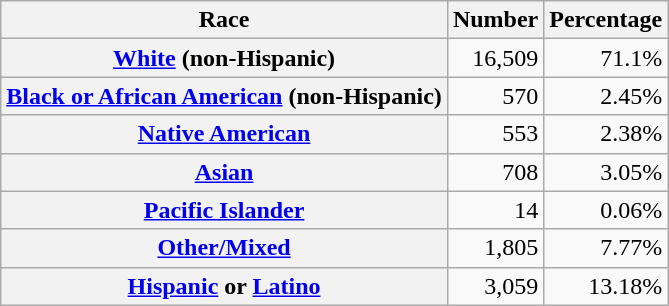<table class="wikitable" style="text-align:right">
<tr>
<th scope="col">Race</th>
<th scope="col">Number</th>
<th scope="col">Percentage</th>
</tr>
<tr>
<th scope="row"><a href='#'>White</a> (non-Hispanic)</th>
<td>16,509</td>
<td>71.1%</td>
</tr>
<tr>
<th scope="row"><a href='#'>Black or African American</a> (non-Hispanic)</th>
<td>570</td>
<td>2.45%</td>
</tr>
<tr>
<th scope="row"><a href='#'>Native American</a></th>
<td>553</td>
<td>2.38%</td>
</tr>
<tr>
<th scope="row"><a href='#'>Asian</a></th>
<td>708</td>
<td>3.05%</td>
</tr>
<tr>
<th scope="row"><a href='#'>Pacific Islander</a></th>
<td>14</td>
<td>0.06%</td>
</tr>
<tr>
<th scope="row"><a href='#'>Other/Mixed</a></th>
<td>1,805</td>
<td>7.77%</td>
</tr>
<tr>
<th scope="row"><a href='#'>Hispanic</a> or <a href='#'>Latino</a></th>
<td>3,059</td>
<td>13.18%</td>
</tr>
</table>
